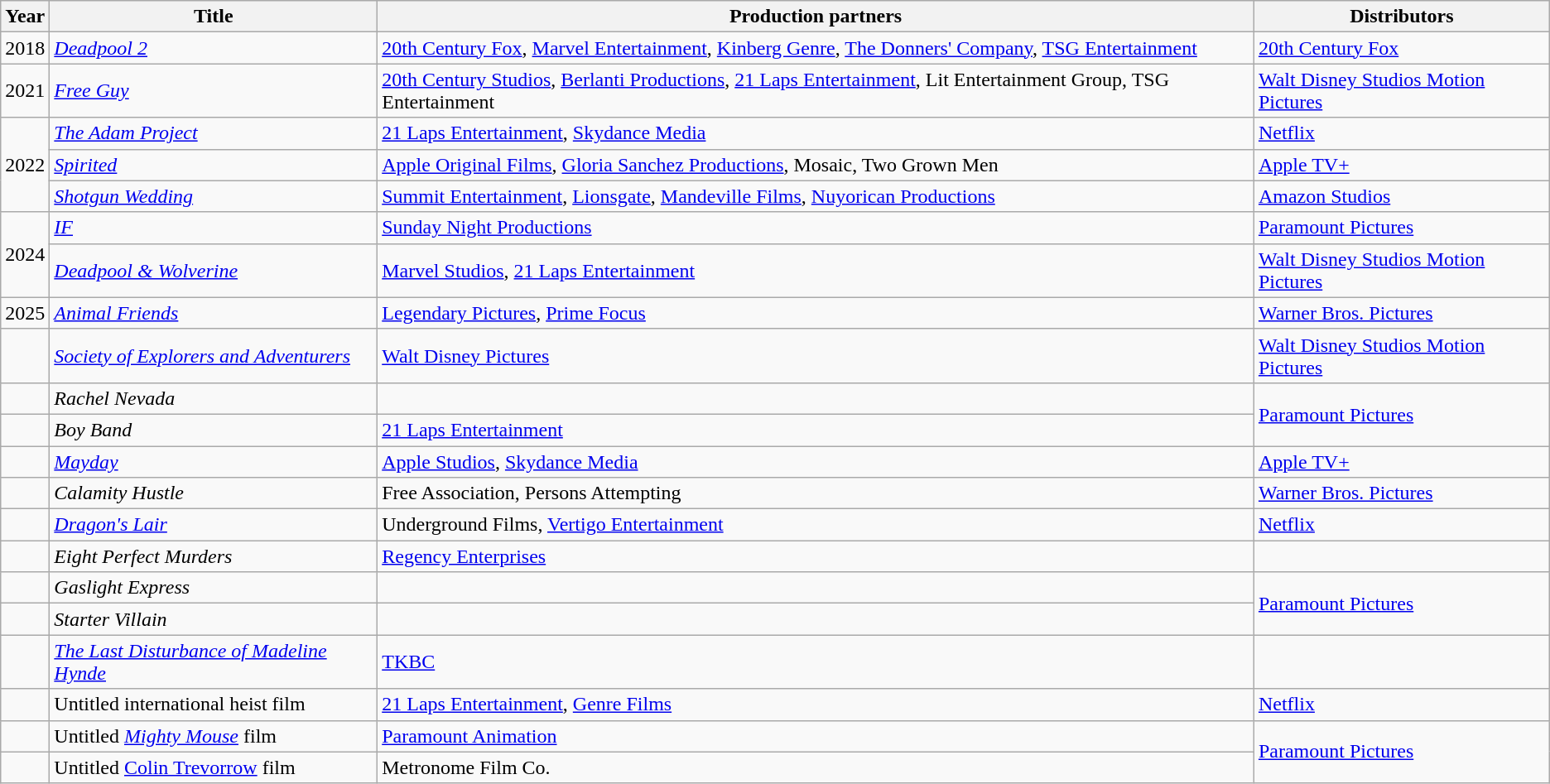<table class="wikitable sortable">
<tr>
<th>Year</th>
<th>Title</th>
<th>Production partners</th>
<th>Distributors</th>
</tr>
<tr>
<td>2018</td>
<td><em><a href='#'>Deadpool 2</a></em></td>
<td><a href='#'>20th Century Fox</a>, <a href='#'>Marvel Entertainment</a>, <a href='#'>Kinberg Genre</a>, <a href='#'>The Donners' Company</a>, <a href='#'>TSG Entertainment</a></td>
<td><a href='#'>20th Century Fox</a></td>
</tr>
<tr>
<td>2021</td>
<td><em><a href='#'>Free Guy</a></em></td>
<td><a href='#'>20th Century Studios</a>, <a href='#'>Berlanti Productions</a>, <a href='#'>21 Laps Entertainment</a>, Lit Entertainment Group, TSG Entertainment</td>
<td><a href='#'>Walt Disney Studios Motion Pictures</a></td>
</tr>
<tr>
<td rowspan="3">2022</td>
<td><em><a href='#'>The Adam Project</a></em></td>
<td><a href='#'>21 Laps Entertainment</a>, <a href='#'>Skydance Media</a></td>
<td><a href='#'>Netflix</a></td>
</tr>
<tr>
<td><a href='#'><em>Spirited</em></a></td>
<td><a href='#'>Apple Original Films</a>, <a href='#'>Gloria Sanchez Productions</a>, Mosaic, Two Grown Men</td>
<td><a href='#'>Apple TV+</a></td>
</tr>
<tr>
<td><a href='#'><em>Shotgun Wedding</em></a></td>
<td><a href='#'>Summit Entertainment</a>, <a href='#'>Lionsgate</a>, <a href='#'>Mandeville Films</a>, <a href='#'>Nuyorican Productions</a></td>
<td><a href='#'>Amazon Studios</a></td>
</tr>
<tr>
<td rowspan="2">2024</td>
<td><em><a href='#'>IF</a></em></td>
<td><a href='#'>Sunday Night Productions</a></td>
<td><a href='#'>Paramount Pictures</a></td>
</tr>
<tr>
<td><em><a href='#'>Deadpool & Wolverine</a></em></td>
<td><a href='#'>Marvel Studios</a>, <a href='#'>21 Laps Entertainment</a></td>
<td><a href='#'>Walt Disney Studios Motion Pictures</a></td>
</tr>
<tr>
<td>2025</td>
<td><em><a href='#'>Animal Friends</a></em></td>
<td><a href='#'>Legendary Pictures</a>, <a href='#'>Prime Focus</a></td>
<td><a href='#'>Warner Bros. Pictures</a></td>
</tr>
<tr>
<td></td>
<td><em><a href='#'>Society of Explorers and Adventurers</a></em></td>
<td><a href='#'>Walt Disney Pictures</a></td>
<td><a href='#'>Walt Disney Studios Motion Pictures</a></td>
</tr>
<tr>
<td></td>
<td><em>Rachel Nevada</em></td>
<td></td>
<td rowspan="2"><a href='#'>Paramount Pictures</a></td>
</tr>
<tr>
<td></td>
<td><em>Boy Band</em></td>
<td><a href='#'>21 Laps Entertainment</a></td>
</tr>
<tr>
<td></td>
<td><em><a href='#'>Mayday</a></em></td>
<td><a href='#'>Apple Studios</a>, <a href='#'>Skydance Media</a></td>
<td><a href='#'>Apple TV+</a></td>
</tr>
<tr>
<td></td>
<td><em>Calamity Hustle</em></td>
<td>Free Association, Persons Attempting</td>
<td><a href='#'>Warner Bros. Pictures</a></td>
</tr>
<tr>
<td></td>
<td><em><a href='#'>Dragon's Lair</a></em></td>
<td>Underground Films, <a href='#'>Vertigo Entertainment</a></td>
<td><a href='#'>Netflix</a></td>
</tr>
<tr>
<td></td>
<td><em>Eight Perfect Murders</em></td>
<td><a href='#'>Regency Enterprises</a></td>
<td></td>
</tr>
<tr>
<td></td>
<td><em>Gaslight Express</em></td>
<td></td>
<td rowspan="2"><a href='#'>Paramount Pictures</a></td>
</tr>
<tr>
<td></td>
<td><em>Starter Villain</em></td>
<td></td>
</tr>
<tr>
<td></td>
<td><em><a href='#'>The Last Disturbance of Madeline Hynde</a></em></td>
<td><a href='#'>TKBC</a></td>
<td></td>
</tr>
<tr>
<td></td>
<td>Untitled international heist film</td>
<td><a href='#'>21 Laps Entertainment</a>, <a href='#'>Genre Films</a></td>
<td><a href='#'>Netflix</a></td>
</tr>
<tr>
<td></td>
<td>Untitled <em><a href='#'>Mighty Mouse</a></em> film</td>
<td><a href='#'>Paramount Animation</a></td>
<td rowspan="2"><a href='#'>Paramount Pictures</a></td>
</tr>
<tr>
<td></td>
<td>Untitled <a href='#'>Colin Trevorrow</a> film</td>
<td>Metronome Film Co.</td>
</tr>
</table>
